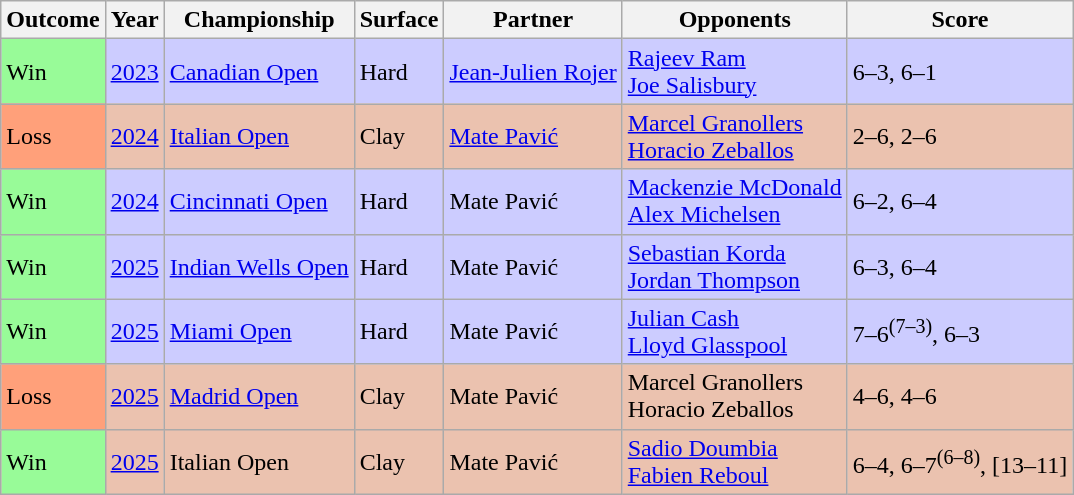<table class="sortable wikitable">
<tr>
<th>Outcome</th>
<th>Year</th>
<th>Championship</th>
<th>Surface</th>
<th>Partner</th>
<th>Opponents</th>
<th class="unsortable">Score</th>
</tr>
<tr bgcolor=ccccff>
<td style="background:#98fb98;">Win</td>
<td><a href='#'>2023</a></td>
<td><a href='#'>Canadian Open</a></td>
<td>Hard</td>
<td> <a href='#'>Jean-Julien Rojer</a></td>
<td> <a href='#'>Rajeev Ram</a><br> <a href='#'>Joe Salisbury</a></td>
<td>6–3, 6–1</td>
</tr>
<tr bgcolor=ebc2af>
<td bgcolor=FFA07A>Loss</td>
<td><a href='#'>2024</a></td>
<td><a href='#'>Italian Open</a></td>
<td>Clay</td>
<td> <a href='#'>Mate Pavić</a></td>
<td> <a href='#'>Marcel Granollers</a><br> <a href='#'>Horacio Zeballos</a></td>
<td>2–6, 2–6</td>
</tr>
<tr bgcolor=ccccff>
<td style="background:#98fb98;">Win</td>
<td><a href='#'>2024</a></td>
<td><a href='#'>Cincinnati Open</a></td>
<td>Hard</td>
<td> Mate Pavić</td>
<td> <a href='#'>Mackenzie McDonald</a><br> <a href='#'>Alex Michelsen</a></td>
<td>6–2, 6–4</td>
</tr>
<tr bgcolor=ccccff>
<td style="background:#98fb98;">Win</td>
<td><a href='#'>2025</a></td>
<td><a href='#'>Indian Wells Open</a></td>
<td>Hard</td>
<td> Mate Pavić</td>
<td> <a href='#'>Sebastian Korda</a><br> <a href='#'>Jordan Thompson</a></td>
<td>6–3, 6–4</td>
</tr>
<tr bgcolor=ccccff>
<td style="background:#98fb98;">Win</td>
<td><a href='#'>2025</a></td>
<td><a href='#'>Miami Open</a></td>
<td>Hard</td>
<td> Mate Pavić</td>
<td> <a href='#'>Julian Cash</a><br> <a href='#'>Lloyd Glasspool</a></td>
<td>7–6<sup>(7–3)</sup>, 6–3</td>
</tr>
<tr bgcolor=ebc2af>
<td bgcolor=FFA07A>Loss</td>
<td><a href='#'>2025</a></td>
<td><a href='#'>Madrid Open</a></td>
<td>Clay</td>
<td> Mate Pavić</td>
<td> Marcel Granollers<br> Horacio Zeballos</td>
<td>4–6, 4–6</td>
</tr>
<tr bgcolor=ebc2af>
<td style="background:#98fb98;">Win</td>
<td><a href='#'>2025</a></td>
<td>Italian Open</td>
<td>Clay</td>
<td> Mate Pavić</td>
<td> <a href='#'>Sadio Doumbia</a><br> <a href='#'>Fabien Reboul</a></td>
<td>6–4, 6–7<sup>(6–8)</sup>, [13–11]</td>
</tr>
</table>
